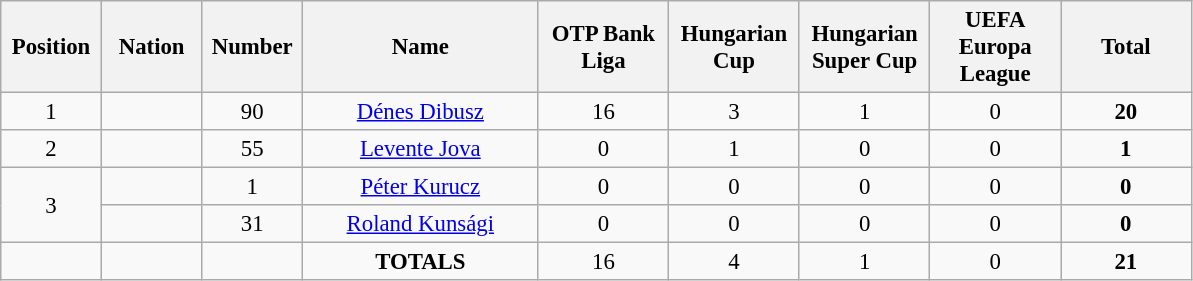<table class="wikitable" style="font-size: 95%; text-align: center;">
<tr>
<th width=60>Position</th>
<th width=60>Nation</th>
<th width=60>Number</th>
<th width=150>Name</th>
<th width=80>OTP Bank Liga</th>
<th width="80">Hungarian Cup</th>
<th width="80">Hungarian Super Cup</th>
<th width="80">UEFA Europa League</th>
<th width=80>Total</th>
</tr>
<tr>
<td>1</td>
<td></td>
<td>90</td>
<td><a href='#'>Dénes Dibusz</a></td>
<td>16</td>
<td>3</td>
<td>1</td>
<td>0</td>
<td><strong>20</strong></td>
</tr>
<tr>
<td>2</td>
<td></td>
<td>55</td>
<td><a href='#'>Levente Jova</a></td>
<td>0</td>
<td>1</td>
<td>0</td>
<td>0</td>
<td><strong>1</strong></td>
</tr>
<tr>
<td rowspan="2">3</td>
<td></td>
<td>1</td>
<td><a href='#'>Péter Kurucz</a></td>
<td>0</td>
<td>0</td>
<td>0</td>
<td>0</td>
<td><strong>0</strong></td>
</tr>
<tr>
<td></td>
<td>31</td>
<td><a href='#'>Roland Kunsági</a></td>
<td>0</td>
<td>0</td>
<td>0</td>
<td>0</td>
<td><strong>0</strong></td>
</tr>
<tr>
<td></td>
<td></td>
<td></td>
<td><strong>TOTALS</strong></td>
<td>16</td>
<td>4</td>
<td>1</td>
<td>0</td>
<td><strong>21</strong></td>
</tr>
</table>
